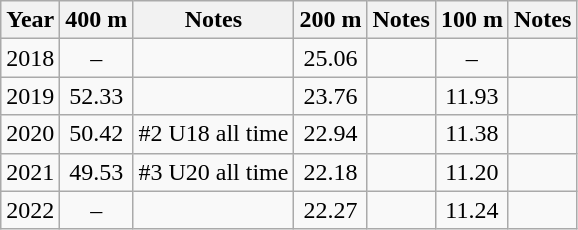<table class="wikitable sortable" style="text-align: center">
<tr>
<th>Year</th>
<th>400 m</th>
<th>Notes</th>
<th>200 m</th>
<th>Notes</th>
<th>100 m</th>
<th>Notes</th>
</tr>
<tr>
<td>2018</td>
<td>–</td>
<td></td>
<td>25.06</td>
<td></td>
<td>–</td>
<td></td>
</tr>
<tr>
<td>2019</td>
<td>52.33</td>
<td></td>
<td>23.76</td>
<td></td>
<td>11.93</td>
<td></td>
</tr>
<tr>
<td>2020</td>
<td>50.42</td>
<td>#2 U18 all time </td>
<td>22.94</td>
<td></td>
<td>11.38</td>
<td></td>
</tr>
<tr>
<td>2021</td>
<td>49.53</td>
<td>#3 U20 all time </td>
<td>22.18</td>
<td></td>
<td>11.20</td>
<td> </td>
</tr>
<tr>
<td>2022</td>
<td>–</td>
<td></td>
<td>22.27</td>
<td></td>
<td>11.24</td>
<td></td>
</tr>
</table>
